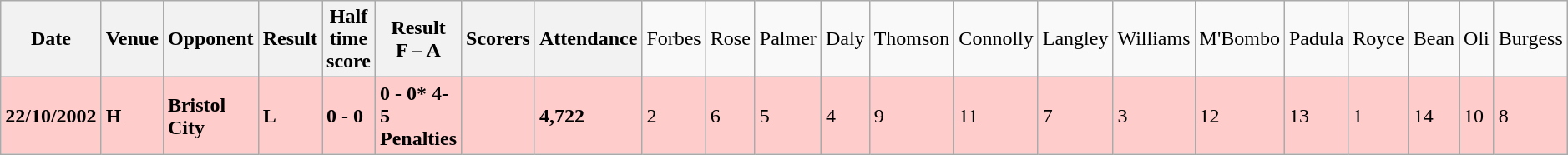<table class="wikitable">
<tr>
<th><strong>Date</strong></th>
<th><strong>Venue</strong></th>
<th><strong>Opponent</strong></th>
<th><strong>Result</strong></th>
<th><strong>Half time score</strong></th>
<th><strong>Result</strong><br><strong>F – A</strong></th>
<th><strong>Scorers</strong></th>
<th><strong>Attendance</strong></th>
<td>Forbes</td>
<td>Rose</td>
<td>Palmer</td>
<td>Daly</td>
<td>Thomson</td>
<td>Connolly</td>
<td>Langley</td>
<td>Williams</td>
<td>M'Bombo</td>
<td>Padula</td>
<td>Royce</td>
<td>Bean</td>
<td>Oli</td>
<td>Burgess</td>
</tr>
<tr style="background: #FFCCCC;">
<td><strong>22/10/2002</strong></td>
<td><strong>H</strong></td>
<td><strong>Bristol City</strong></td>
<td><strong>L</strong></td>
<td><strong>0 - 0</strong></td>
<td><strong>0 - 0* 4-5 Penalties</strong></td>
<td></td>
<td><strong>4,722</strong></td>
<td>2</td>
<td>6</td>
<td>5</td>
<td>4</td>
<td>9</td>
<td>11</td>
<td>7</td>
<td>3</td>
<td>12</td>
<td>13</td>
<td>1</td>
<td>14</td>
<td>10</td>
<td>8</td>
</tr>
</table>
